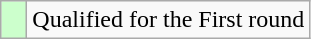<table class=wikitable>
<tr>
<td width=10px style="background-color:#ccffcc;"></td>
<td>Qualified for the First round</td>
</tr>
</table>
